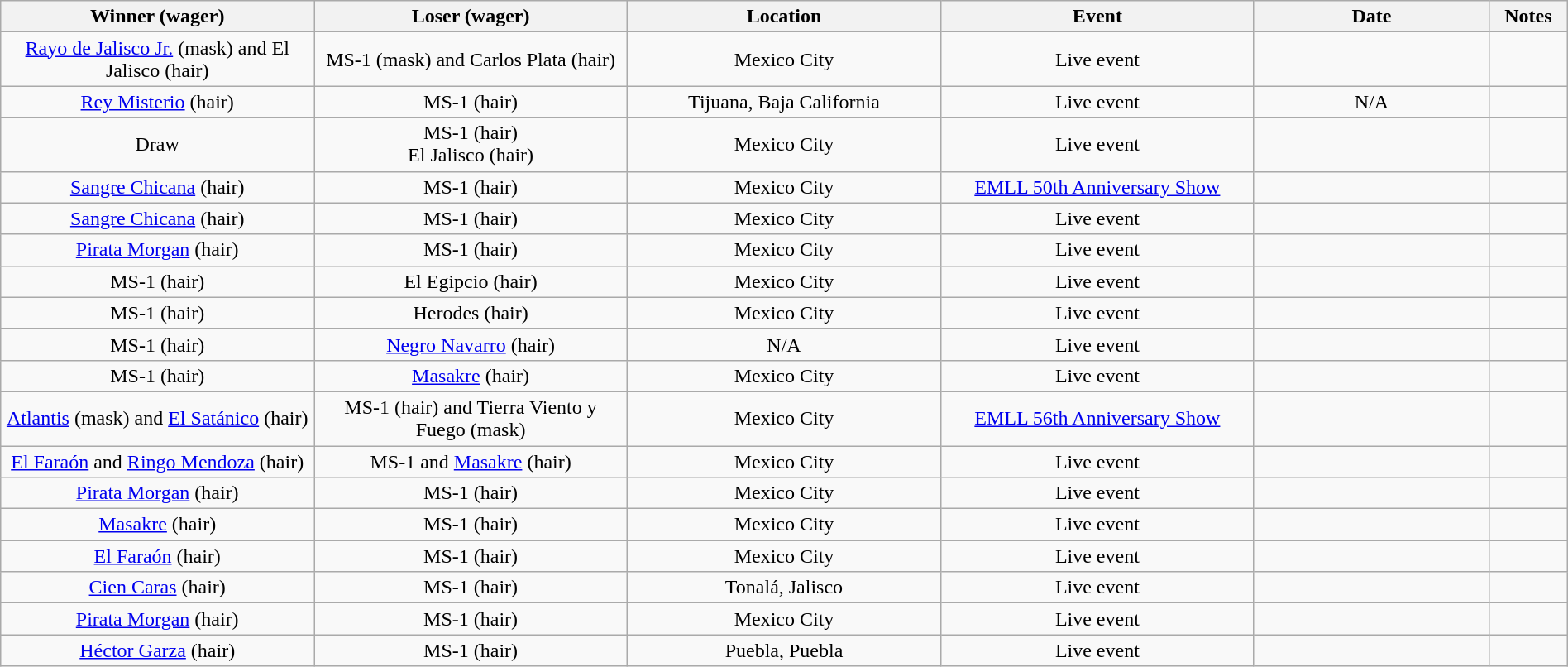<table class="wikitable sortable" width=100%  style="text-align: center">
<tr>
<th width=20% scope="col">Winner (wager)</th>
<th width=20% scope="col">Loser (wager)</th>
<th width=20% scope="col">Location</th>
<th width=20% scope="col">Event</th>
<th width=15% scope="col">Date</th>
<th class="unsortable" width=5% scope="col">Notes</th>
</tr>
<tr>
<td><a href='#'>Rayo de Jalisco Jr.</a> (mask) and El Jalisco (hair)</td>
<td>MS-1 (mask) and Carlos Plata (hair)</td>
<td>Mexico City</td>
<td>Live event</td>
<td></td>
<td></td>
</tr>
<tr>
<td><a href='#'>Rey Misterio</a> (hair)</td>
<td>MS-1 (hair)</td>
<td>Tijuana, Baja California</td>
<td>Live event</td>
<td>N/A</td>
<td> </td>
</tr>
<tr>
<td>Draw</td>
<td>MS-1 (hair) <br>El Jalisco (hair)</td>
<td>Mexico City</td>
<td>Live event</td>
<td></td>
<td></td>
</tr>
<tr>
<td><a href='#'>Sangre Chicana</a> (hair)</td>
<td>MS-1 (hair)</td>
<td>Mexico City</td>
<td><a href='#'>EMLL 50th Anniversary Show</a></td>
<td></td>
<td></td>
</tr>
<tr>
<td><a href='#'>Sangre Chicana</a> (hair)</td>
<td>MS-1 (hair)</td>
<td>Mexico City</td>
<td>Live event</td>
<td></td>
<td> </td>
</tr>
<tr>
<td><a href='#'>Pirata Morgan</a> (hair)</td>
<td>MS-1 (hair)</td>
<td>Mexico City</td>
<td>Live event</td>
<td></td>
<td> </td>
</tr>
<tr>
<td>MS-1 (hair)</td>
<td>El Egipcio (hair)</td>
<td>Mexico City</td>
<td>Live event</td>
<td></td>
<td> </td>
</tr>
<tr>
<td>MS-1 (hair)</td>
<td>Herodes (hair)</td>
<td>Mexico City</td>
<td>Live event</td>
<td></td>
<td> </td>
</tr>
<tr>
<td>MS-1 (hair)</td>
<td><a href='#'>Negro Navarro</a> (hair)</td>
<td>N/A</td>
<td>Live event</td>
<td></td>
<td> </td>
</tr>
<tr>
<td>MS-1 (hair)</td>
<td><a href='#'>Masakre</a> (hair)</td>
<td>Mexico City</td>
<td>Live event</td>
<td></td>
<td> </td>
</tr>
<tr>
<td><a href='#'>Atlantis</a> (mask) and <a href='#'>El Satánico</a> (hair)</td>
<td>MS-1 (hair) and Tierra Viento y Fuego (mask)</td>
<td>Mexico City</td>
<td><a href='#'>EMLL 56th Anniversary Show</a></td>
<td></td>
<td></td>
</tr>
<tr>
<td><a href='#'>El Faraón</a> and <a href='#'>Ringo Mendoza</a> (hair)</td>
<td>MS-1 and <a href='#'>Masakre</a> (hair)</td>
<td>Mexico City</td>
<td>Live event</td>
<td></td>
<td> </td>
</tr>
<tr>
<td><a href='#'>Pirata Morgan</a> (hair)</td>
<td>MS-1 (hair)</td>
<td>Mexico City</td>
<td>Live event</td>
<td></td>
<td> </td>
</tr>
<tr>
<td><a href='#'>Masakre</a> (hair)</td>
<td>MS-1 (hair)</td>
<td>Mexico City</td>
<td>Live event</td>
<td></td>
<td> </td>
</tr>
<tr>
<td><a href='#'>El Faraón</a> (hair)</td>
<td>MS-1 (hair)</td>
<td>Mexico City</td>
<td>Live event</td>
<td></td>
<td> </td>
</tr>
<tr>
<td><a href='#'>Cien Caras</a> (hair)</td>
<td>MS-1 (hair)</td>
<td>Tonalá, Jalisco</td>
<td>Live event</td>
<td></td>
<td> </td>
</tr>
<tr>
<td><a href='#'>Pirata Morgan</a> (hair)</td>
<td>MS-1 (hair)</td>
<td>Mexico City</td>
<td>Live event</td>
<td></td>
<td> </td>
</tr>
<tr>
<td><a href='#'>Héctor Garza</a> (hair)</td>
<td>MS-1 (hair)</td>
<td>Puebla, Puebla</td>
<td>Live event</td>
<td></td>
<td> </td>
</tr>
</table>
